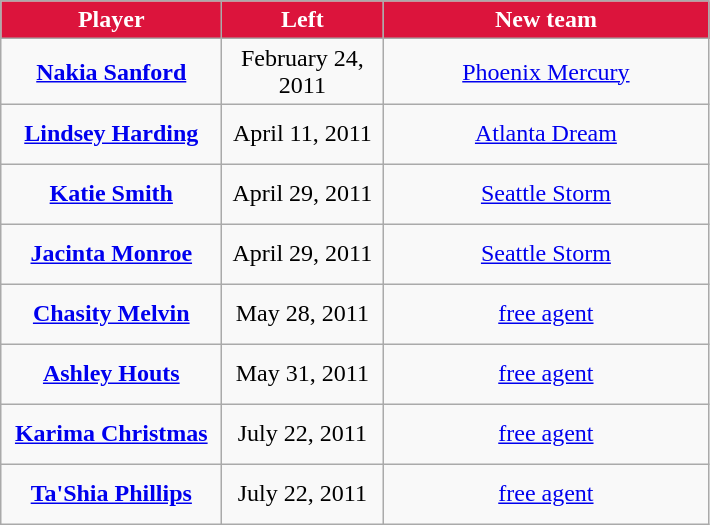<table class="wikitable" style="text-align: center">
<tr align="center"  bgcolor="#dddddd">
<td style="background:#DC143C;color:white; width:140px"><strong>Player</strong></td>
<td style="background:#DC143C;color:white; width:100px"><strong>Left</strong></td>
<td style="background:#DC143C;color:white; width:210px"><strong>New team</strong></td>
</tr>
<tr style="height:40px">
<td><strong><a href='#'>Nakia Sanford</a></strong></td>
<td>February 24, 2011</td>
<td><a href='#'>Phoenix Mercury</a></td>
</tr>
<tr style="height:40px">
<td><strong><a href='#'>Lindsey Harding</a></strong></td>
<td>April 11, 2011</td>
<td><a href='#'>Atlanta Dream</a></td>
</tr>
<tr style="height:40px">
<td><strong><a href='#'>Katie Smith</a></strong></td>
<td>April 29, 2011</td>
<td><a href='#'>Seattle Storm</a></td>
</tr>
<tr style="height:40px">
<td><strong><a href='#'>Jacinta Monroe</a></strong></td>
<td>April 29, 2011</td>
<td><a href='#'>Seattle Storm</a></td>
</tr>
<tr style="height:40px">
<td><strong><a href='#'>Chasity Melvin</a></strong></td>
<td>May 28, 2011</td>
<td><a href='#'>free agent</a></td>
</tr>
<tr style="height:40px">
<td><strong><a href='#'>Ashley Houts</a></strong></td>
<td>May 31, 2011</td>
<td><a href='#'>free agent</a></td>
</tr>
<tr style="height:40px">
<td><strong><a href='#'>Karima Christmas</a></strong></td>
<td>July 22, 2011</td>
<td><a href='#'>free agent</a></td>
</tr>
<tr style="height:40px">
<td><strong><a href='#'>Ta'Shia Phillips</a></strong></td>
<td>July 22, 2011</td>
<td><a href='#'>free agent</a></td>
</tr>
</table>
